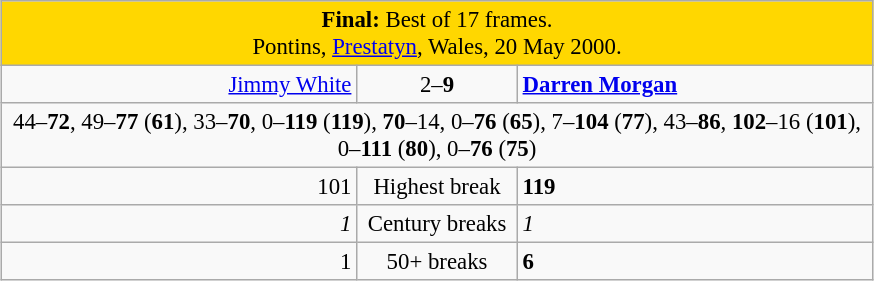<table class="wikitable" style="font-size: 95%; margin: 1em auto 1em auto;">
<tr>
<td colspan="3" align="center" bgcolor="#ffd700"><strong>Final:</strong> Best of 17 frames.<br>Pontins, <a href='#'>Prestatyn</a>, Wales, 20 May 2000.</td>
</tr>
<tr>
<td width="230" align="right"><a href='#'>Jimmy White</a> <br></td>
<td width="100" align="center">2–<strong>9</strong></td>
<td width="230"><strong><a href='#'>Darren Morgan</a></strong> <br></td>
</tr>
<tr>
<td colspan="3" align="center" style="font-size: 100%">44–<strong>72</strong>, 49–<strong>77</strong> (<strong>61</strong>), 33–<strong>70</strong>, 0–<strong>119</strong> (<strong>119</strong>), <strong>70</strong>–14, 0–<strong>76</strong> (<strong>65</strong>), 7–<strong>104</strong> (<strong>77</strong>), 43–<strong>86</strong>, <strong>102</strong>–16 (<strong>101</strong>), 0–<strong>111</strong> (<strong>80</strong>), 0–<strong>76</strong> (<strong>75</strong>)</td>
</tr>
<tr>
<td align="right">101</td>
<td align="center">Highest break</td>
<td><strong>119</strong></td>
</tr>
<tr>
<td align="right"><em>1</em></td>
<td align="center">Century breaks</td>
<td><em>1</em></td>
</tr>
<tr>
<td align="right">1</td>
<td align="center">50+ breaks</td>
<td><strong>6</strong></td>
</tr>
</table>
